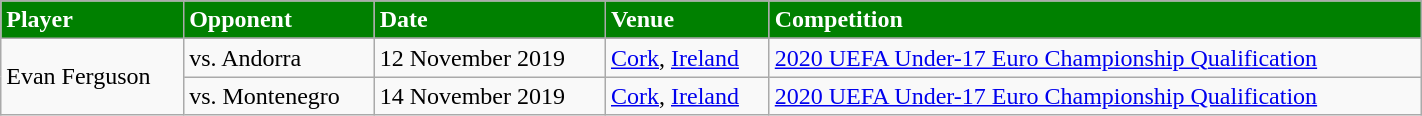<table class="wikitable" style="width:75%;">
<tr>
<th style="background:green; color:white; text-align:left;">Player</th>
<th style="background:green; color:white; text-align:left;">Opponent</th>
<th style="background:green; color:white; text-align:left;">Date</th>
<th style="background:green; color:white; text-align:left;">Venue</th>
<th style="background:green; color:white; text-align:left;">Competition</th>
</tr>
<tr>
<td rowspan="10">Evan Ferguson</td>
</tr>
<tr>
<td>vs.  Andorra</td>
<td>12 November 2019</td>
<td><a href='#'>Cork</a>, <a href='#'>Ireland</a></td>
<td><a href='#'>2020 UEFA Under-17 Euro Championship Qualification</a></td>
</tr>
<tr>
<td>vs.  Montenegro</td>
<td>14 November 2019</td>
<td><a href='#'>Cork</a>, <a href='#'>Ireland</a></td>
<td><a href='#'>2020 UEFA Under-17 Euro Championship Qualification</a></td>
</tr>
</table>
